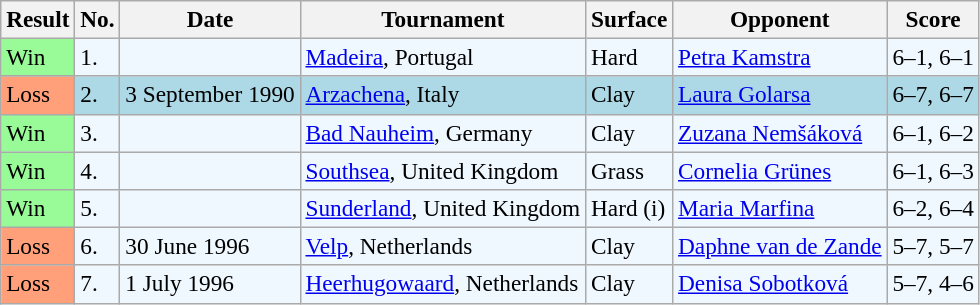<table class="sortable wikitable" style="font-size:97%">
<tr>
<th>Result</th>
<th>No.</th>
<th>Date</th>
<th>Tournament</th>
<th>Surface</th>
<th>Opponent</th>
<th class="unsortable">Score</th>
</tr>
<tr style="background:#f0f8ff;">
<td style="background:#98fb98;">Win</td>
<td>1.</td>
<td></td>
<td><a href='#'>Madeira</a>, Portugal</td>
<td>Hard</td>
<td> <a href='#'>Petra Kamstra</a></td>
<td>6–1, 6–1</td>
</tr>
<tr style="background:lightblue;">
<td style="background:#ffa07a;">Loss</td>
<td>2.</td>
<td>3 September 1990</td>
<td><a href='#'>Arzachena</a>, Italy</td>
<td>Clay</td>
<td> <a href='#'>Laura Golarsa</a></td>
<td>6–7, 6–7</td>
</tr>
<tr style="background:#f0f8ff;">
<td style="background:#98fb98;">Win</td>
<td>3.</td>
<td></td>
<td><a href='#'>Bad Nauheim</a>, Germany</td>
<td>Clay</td>
<td> <a href='#'>Zuzana Nemšáková</a></td>
<td>6–1, 6–2</td>
</tr>
<tr style="background:#f0f8ff;">
<td style="background:#98fb98;">Win</td>
<td>4.</td>
<td></td>
<td><a href='#'>Southsea</a>, United Kingdom</td>
<td>Grass</td>
<td> <a href='#'>Cornelia Grünes</a></td>
<td>6–1, 6–3</td>
</tr>
<tr style="background:#f0f8ff;">
<td style="background:#98fb98;">Win</td>
<td>5.</td>
<td></td>
<td><a href='#'>Sunderland</a>, United Kingdom</td>
<td>Hard (i)</td>
<td> <a href='#'>Maria Marfina</a></td>
<td>6–2, 6–4</td>
</tr>
<tr style="background:#f0f8ff;">
<td style="background:#ffa07a;">Loss</td>
<td>6.</td>
<td>30 June 1996</td>
<td><a href='#'>Velp</a>, Netherlands</td>
<td>Clay</td>
<td> <a href='#'>Daphne van de Zande</a></td>
<td>5–7, 5–7</td>
</tr>
<tr style="background:#f0f8ff;">
<td style="background:#ffa07a;">Loss</td>
<td>7.</td>
<td>1 July 1996</td>
<td><a href='#'>Heerhugowaard</a>, Netherlands</td>
<td>Clay</td>
<td> <a href='#'>Denisa Sobotková</a></td>
<td>5–7, 4–6</td>
</tr>
</table>
